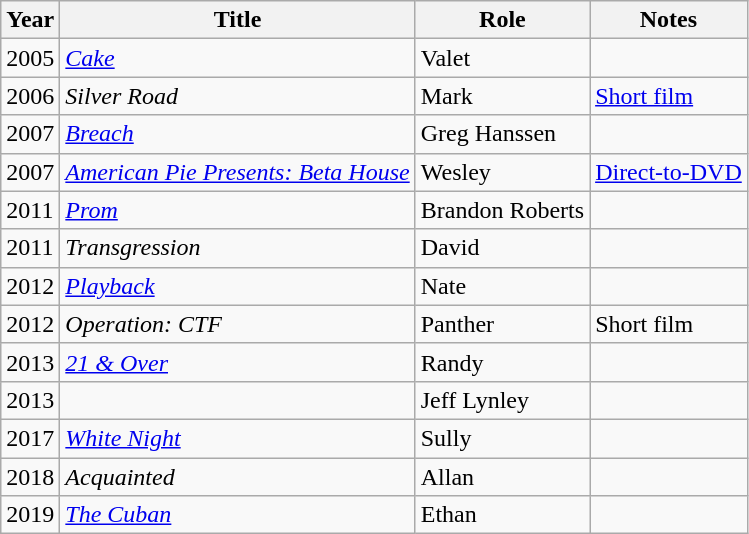<table class="wikitable sortable">
<tr>
<th>Year</th>
<th>Title</th>
<th>Role</th>
<th class="unsortable">Notes</th>
</tr>
<tr>
<td>2005</td>
<td><em><a href='#'>Cake</a></em></td>
<td>Valet</td>
<td></td>
</tr>
<tr>
<td>2006</td>
<td><em>Silver Road</em></td>
<td>Mark</td>
<td><a href='#'>Short film</a></td>
</tr>
<tr>
<td>2007</td>
<td><em><a href='#'>Breach</a></em></td>
<td>Greg Hanssen</td>
<td></td>
</tr>
<tr>
<td>2007</td>
<td><em><a href='#'>American Pie Presents: Beta House</a></em></td>
<td>Wesley</td>
<td><a href='#'>Direct-to-DVD</a></td>
</tr>
<tr>
<td>2011</td>
<td><em><a href='#'>Prom</a></em></td>
<td>Brandon Roberts</td>
<td></td>
</tr>
<tr>
<td>2011</td>
<td><em>Transgression</em></td>
<td>David</td>
<td></td>
</tr>
<tr>
<td>2012</td>
<td><em><a href='#'>Playback</a></em></td>
<td>Nate</td>
<td></td>
</tr>
<tr>
<td>2012</td>
<td><em>Operation: CTF</em></td>
<td>Panther</td>
<td>Short film</td>
</tr>
<tr>
<td>2013</td>
<td><em><a href='#'>21 & Over</a></em></td>
<td>Randy</td>
<td></td>
</tr>
<tr>
<td>2013</td>
<td><em></em></td>
<td>Jeff Lynley</td>
<td></td>
</tr>
<tr>
<td>2017</td>
<td><em><a href='#'>White Night</a></em></td>
<td>Sully</td>
<td></td>
</tr>
<tr>
<td>2018</td>
<td><em>Acquainted</em></td>
<td>Allan</td>
<td></td>
</tr>
<tr>
<td>2019</td>
<td><em><a href='#'>The Cuban</a></em></td>
<td>Ethan</td>
<td></td>
</tr>
</table>
